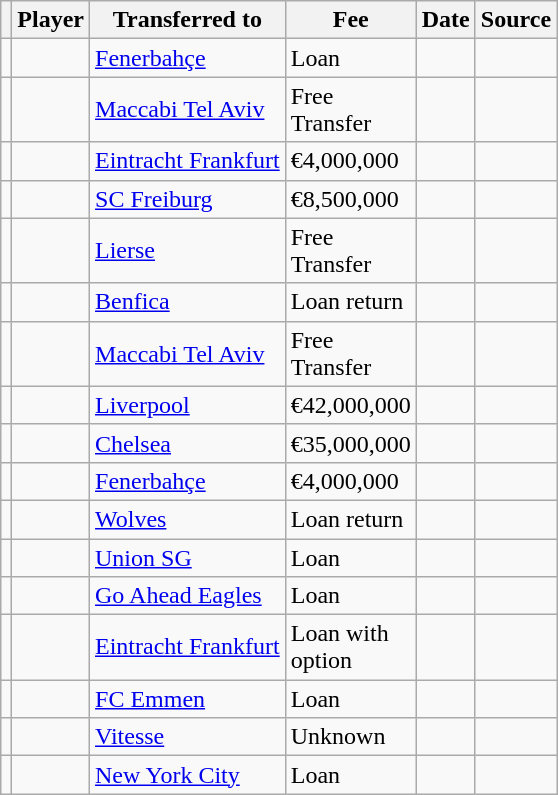<table class="wikitable plainrowheaders sortable">
<tr>
<th></th>
<th scope=col>Player</th>
<th>Transferred to</th>
<th !scope=col; style="width: 65px;">Fee</th>
<th scope=col>Date</th>
<th scope=col>Source</th>
</tr>
<tr>
<td align=center></td>
<td></td>
<td> <a href='#'>Fenerbahçe</a></td>
<td>Loan</td>
<td></td>
<td></td>
</tr>
<tr>
<td align=center></td>
<td></td>
<td> <a href='#'>Maccabi Tel Aviv</a></td>
<td>Free Transfer</td>
<td></td>
<td></td>
</tr>
<tr>
<td align=center></td>
<td></td>
<td> <a href='#'>Eintracht Frankfurt</a></td>
<td>€4,000,000</td>
<td></td>
<td></td>
</tr>
<tr>
<td align=center></td>
<td></td>
<td> <a href='#'>SC Freiburg</a></td>
<td>€8,500,000</td>
<td></td>
<td></td>
</tr>
<tr>
<td align=center></td>
<td></td>
<td> <a href='#'>Lierse</a></td>
<td>Free Transfer</td>
<td></td>
<td></td>
</tr>
<tr>
<td align=center></td>
<td></td>
<td> <a href='#'>Benfica</a></td>
<td>Loan return</td>
<td></td>
<td></td>
</tr>
<tr>
<td align=center></td>
<td></td>
<td> <a href='#'>Maccabi Tel Aviv</a></td>
<td>Free Transfer</td>
<td></td>
<td></td>
</tr>
<tr>
<td align=center></td>
<td></td>
<td> <a href='#'>Liverpool</a></td>
<td>€42,000,000 </td>
<td></td>
<td></td>
</tr>
<tr>
<td align=center></td>
<td></td>
<td> <a href='#'>Chelsea</a></td>
<td>€35,000,000 </td>
<td></td>
<td></td>
</tr>
<tr>
<td align=center></td>
<td></td>
<td> <a href='#'>Fenerbahçe</a></td>
<td>€4,000,000 </td>
<td></td>
<td></td>
</tr>
<tr>
<td align=center></td>
<td></td>
<td> <a href='#'>Wolves</a></td>
<td>Loan return</td>
<td></td>
<td></td>
</tr>
<tr>
<td align=center></td>
<td></td>
<td> <a href='#'>Union SG</a></td>
<td>Loan</td>
<td></td>
<td></td>
</tr>
<tr>
<td align=center></td>
<td></td>
<td> <a href='#'>Go Ahead Eagles</a></td>
<td>Loan</td>
<td></td>
<td></td>
</tr>
<tr>
<td align=center></td>
<td></td>
<td> <a href='#'>Eintracht Frankfurt</a></td>
<td>Loan with option</td>
<td></td>
<td></td>
</tr>
<tr>
<td align=center></td>
<td></td>
<td> <a href='#'>FC Emmen</a></td>
<td>Loan</td>
<td></td>
<td></td>
</tr>
<tr>
<td align=center></td>
<td></td>
<td> <a href='#'>Vitesse</a></td>
<td>Unknown</td>
<td></td>
<td></td>
</tr>
<tr>
<td align=center></td>
<td></td>
<td> <a href='#'>New York City</a></td>
<td>Loan</td>
<td></td>
<td></td>
</tr>
</table>
